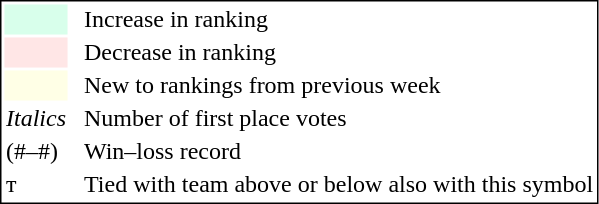<table style="border:1px solid black;">
<tr>
<td style="background:#D8FFEB; width:20px;"></td>
<td> </td>
<td>Increase in ranking</td>
</tr>
<tr>
<td style="background:#FFE6E6; width:20px;"></td>
<td> </td>
<td>Decrease in ranking</td>
</tr>
<tr>
<td style="background:#FFFFE6; width:20px;"></td>
<td> </td>
<td>New to rankings from previous week</td>
</tr>
<tr>
<td><em>Italics</em></td>
<td> </td>
<td>Number of first place votes</td>
</tr>
<tr>
<td>(#–#)</td>
<td> </td>
<td>Win–loss record</td>
</tr>
<tr>
<td>т</td>
<td></td>
<td>Tied with team above or below also with this symbol</td>
</tr>
</table>
